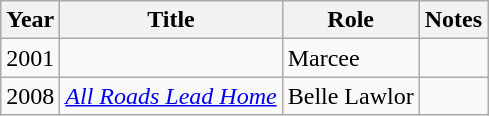<table class="wikitable sortable">
<tr>
<th>Year</th>
<th>Title</th>
<th>Role</th>
<th class="unsortable">Notes</th>
</tr>
<tr>
<td>2001</td>
<td><em></em></td>
<td>Marcee</td>
<td></td>
</tr>
<tr>
<td>2008</td>
<td><em><a href='#'>All Roads Lead Home</a></em></td>
<td>Belle Lawlor</td>
<td></td>
</tr>
</table>
